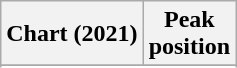<table class="wikitable sortable plainrowheaders" style="text-align:center">
<tr>
<th scope="col">Chart (2021)</th>
<th scope="col">Peak<br>position</th>
</tr>
<tr>
</tr>
<tr>
</tr>
<tr>
</tr>
</table>
